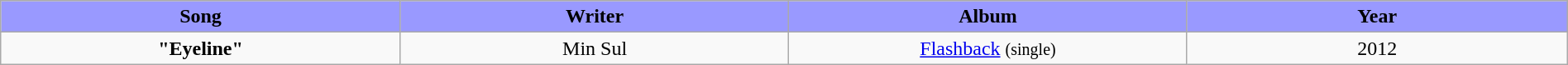<table class="wikitable" style="margin:0.5em auto; clear:both; text-align:center; width:100%">
<tr>
<th width="500" style="background: #99F;">Song</th>
<th width="500" style="background: #99F;">Writer</th>
<th width="500" style="background: #99F;">Album</th>
<th width="500" style="background: #99F;">Year</th>
</tr>
<tr>
<td><strong>"Eyeline"</strong></td>
<td>Min Sul</td>
<td><a href='#'>Flashback</a> <small>(single)</small></td>
<td>2012</td>
</tr>
</table>
